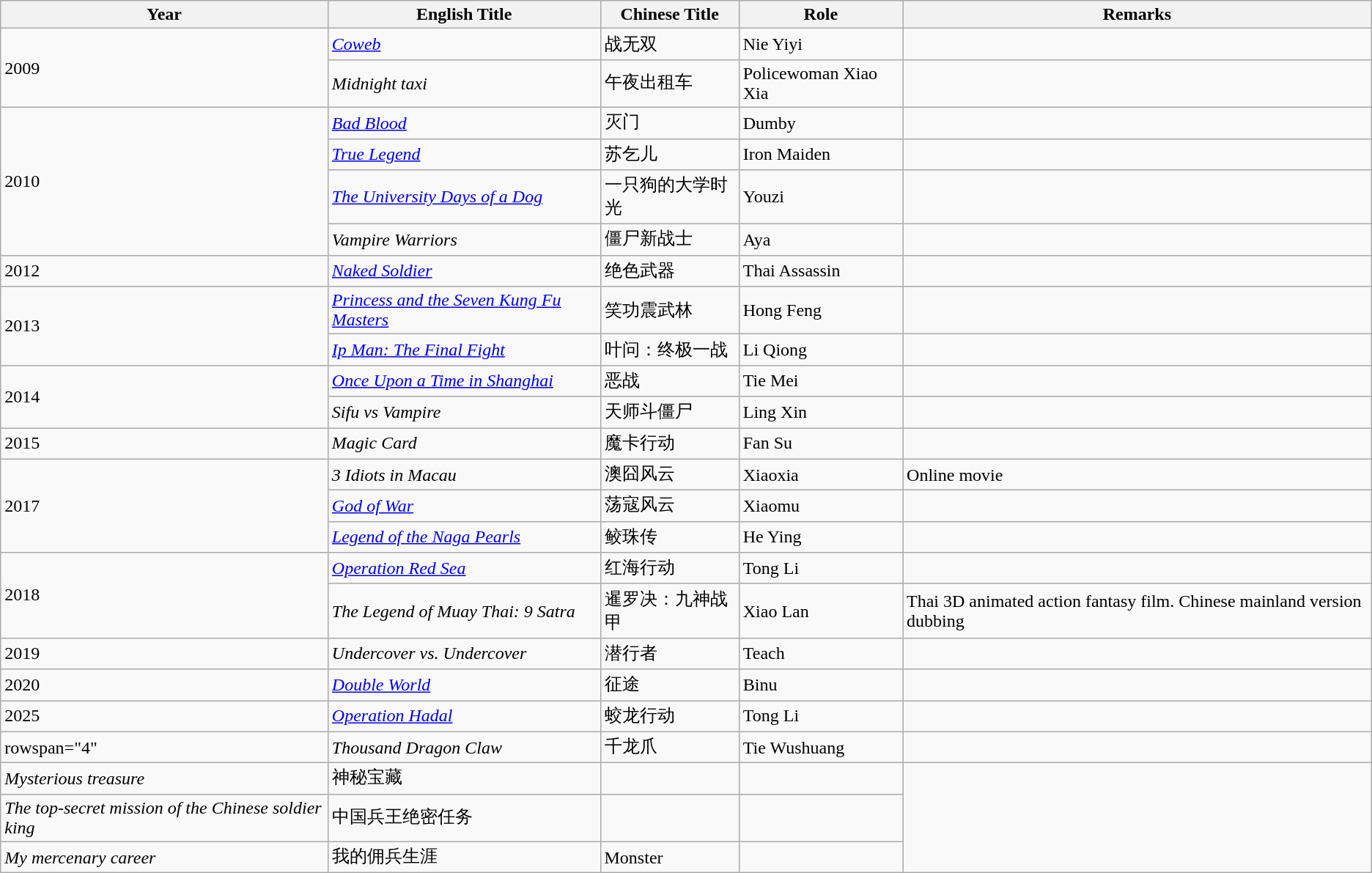<table class="wikitable">
<tr>
<th>Year</th>
<th>English Title</th>
<th>Chinese Title</th>
<th>Role</th>
<th>Remarks</th>
</tr>
<tr>
<td rowspan="2">2009</td>
<td><em><a href='#'>Coweb</a></em></td>
<td>战无双</td>
<td>Nie Yiyi</td>
<td></td>
</tr>
<tr>
<td><em>Midnight taxi</em></td>
<td>午夜出租车</td>
<td>Policewoman Xiao Xia</td>
<td></td>
</tr>
<tr>
<td rowspan="4">2010</td>
<td><a href='#'><em>Bad Blood</em></a></td>
<td>灭门</td>
<td>Dumby</td>
<td></td>
</tr>
<tr>
<td><em><a href='#'>True Legend</a></em></td>
<td>苏乞儿</td>
<td>Iron Maiden</td>
<td></td>
</tr>
<tr>
<td><em><a href='#'>The University Days of a Dog</a></em></td>
<td>一只狗的大学时光</td>
<td>Youzi</td>
<td></td>
</tr>
<tr>
<td><em>Vampire Warriors</em></td>
<td>僵尸新战士</td>
<td>Aya</td>
<td></td>
</tr>
<tr>
<td>2012</td>
<td><em><a href='#'>Naked Soldier</a></em></td>
<td>绝色武器</td>
<td>Thai Assassin</td>
<td></td>
</tr>
<tr>
<td rowspan="2">2013</td>
<td><em><a href='#'>Princess and the Seven Kung Fu Masters</a></em></td>
<td>笑功震武林</td>
<td>Hong Feng</td>
<td></td>
</tr>
<tr>
<td><em><a href='#'>Ip Man: The Final Fight</a></em></td>
<td>叶问：终极一战</td>
<td>Li Qiong</td>
<td></td>
</tr>
<tr>
<td rowspan="2">2014</td>
<td><a href='#'><em>Once Upon a Time in Shanghai</em></a></td>
<td>恶战</td>
<td>Tie Mei</td>
<td></td>
</tr>
<tr>
<td><em>Sifu vs Vampire</em></td>
<td>天师斗僵尸</td>
<td>Ling Xin</td>
<td></td>
</tr>
<tr>
<td>2015</td>
<td><em>Magic Card</em></td>
<td>魔卡行动</td>
<td>Fan Su</td>
<td></td>
</tr>
<tr>
<td rowspan="3">2017</td>
<td><em>3 Idiots in Macau</em></td>
<td>澳囧风云</td>
<td>Xiaoxia</td>
<td>Online movie</td>
</tr>
<tr>
<td><a href='#'><em>God of War</em></a></td>
<td>荡寇风云</td>
<td>Xiaomu</td>
<td></td>
</tr>
<tr>
<td><em><a href='#'>Legend of the Naga Pearls</a></em></td>
<td>鲛珠传</td>
<td>He Ying</td>
<td></td>
</tr>
<tr>
<td rowspan="2">2018</td>
<td><em><a href='#'>Operation Red Sea</a></em></td>
<td>红海行动</td>
<td>Tong Li</td>
<td></td>
</tr>
<tr>
<td><em>The Legend of Muay Thai: 9 Satra</em></td>
<td>暹罗决：九神战甲</td>
<td>Xiao Lan</td>
<td>Thai 3D animated action fantasy film. Chinese mainland version dubbing</td>
</tr>
<tr>
<td>2019</td>
<td><em>Undercover vs. Undercover</em></td>
<td>潜行者</td>
<td>Teach</td>
<td></td>
</tr>
<tr>
<td>2020</td>
<td><em><a href='#'>Double World</a></em></td>
<td>征途</td>
<td>Binu</td>
<td></td>
</tr>
<tr>
<td>2025</td>
<td><em><a href='#'>Operation Hadal</a></em></td>
<td>蛟龙行动</td>
<td>Tong Li</td>
</tr>
<tr>
<td>rowspan="4" </td>
<td><em>Thousand Dragon Claw</em></td>
<td>千龙爪</td>
<td>Tie Wushuang</td>
<td></td>
</tr>
<tr>
<td><em>Mysterious treasure</em></td>
<td>神秘宝藏</td>
<td></td>
<td></td>
</tr>
<tr>
<td><em>The top-secret mission of the Chinese soldier king</em></td>
<td>中国兵王绝密任务</td>
<td></td>
<td></td>
</tr>
<tr>
<td><em>My mercenary career</em></td>
<td>我的佣兵生涯</td>
<td>Monster</td>
<td></td>
</tr>
</table>
